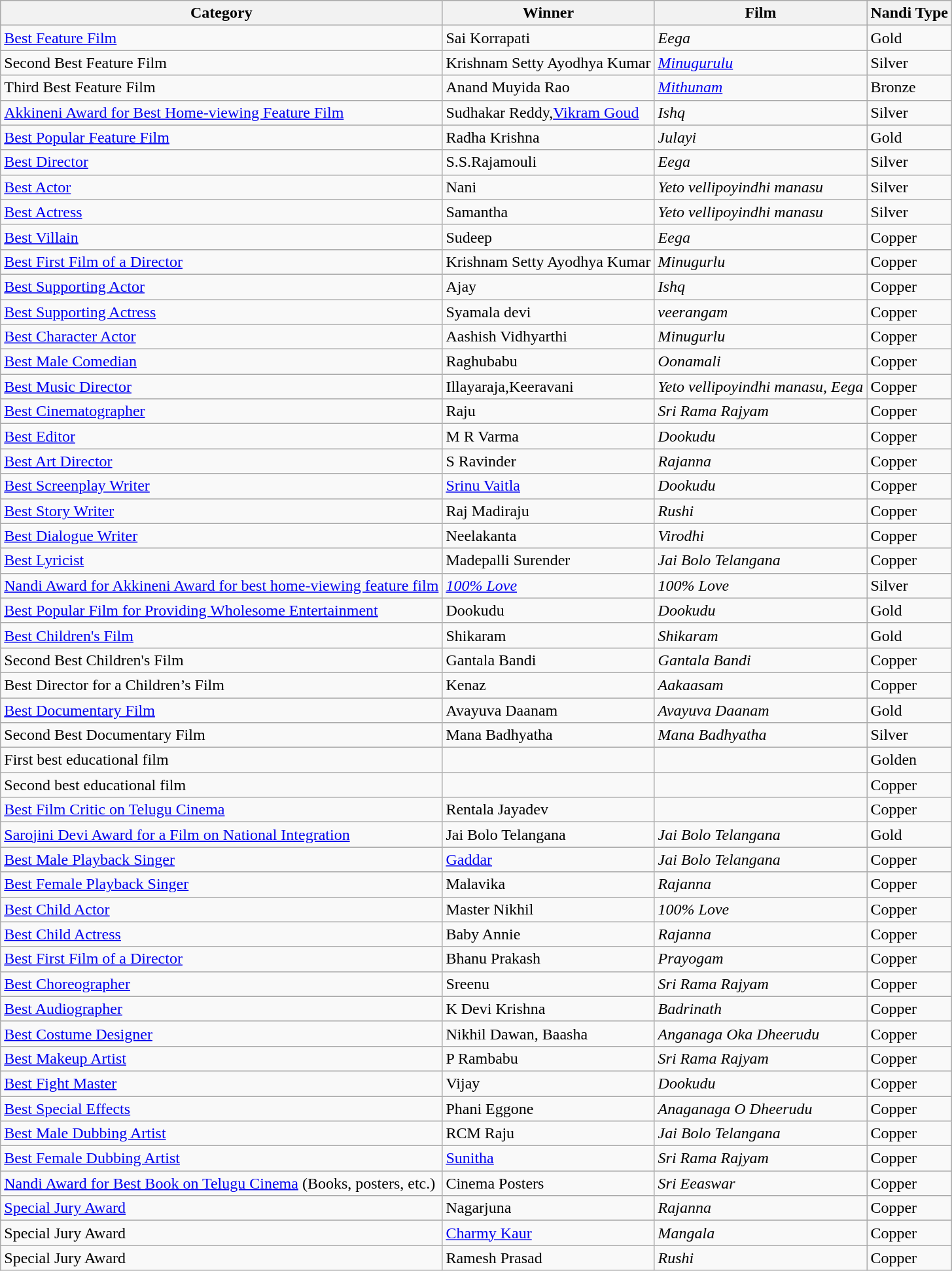<table class="wikitable sortable">
<tr style="background:#cccccf; text-align:center;">
<th>Category</th>
<th>Winner</th>
<th>Film</th>
<th>Nandi Type</th>
</tr>
<tr>
<td><a href='#'>Best Feature Film</a></td>
<td>Sai Korrapati</td>
<td><em>Eega</em></td>
<td>Gold</td>
</tr>
<tr>
<td>Second Best Feature Film</td>
<td>Krishnam Setty Ayodhya Kumar</td>
<td><em><a href='#'>Minugurulu</a></em></td>
<td>Silver</td>
</tr>
<tr>
<td>Third Best Feature Film</td>
<td>Anand Muyida Rao</td>
<td><a href='#'><em>Mithunam</em></a></td>
<td>Bronze</td>
</tr>
<tr>
<td><a href='#'>Akkineni Award for Best Home-viewing Feature Film</a></td>
<td>Sudhakar Reddy,<a href='#'>Vikram Goud</a></td>
<td><em>Ishq</em></td>
<td>Silver</td>
</tr>
<tr>
<td><a href='#'>Best Popular Feature Film</a></td>
<td>Radha Krishna</td>
<td><em>Julayi</em></td>
<td>Gold</td>
</tr>
<tr>
<td><a href='#'>Best Director</a></td>
<td>S.S.Rajamouli</td>
<td><em>Eega</em></td>
<td>Silver</td>
</tr>
<tr>
<td><a href='#'>Best Actor</a></td>
<td>Nani</td>
<td><em>Yeto vellipoyindhi manasu</em></td>
<td>Silver</td>
</tr>
<tr>
<td><a href='#'>Best Actress</a></td>
<td>Samantha</td>
<td><em>Yeto vellipoyindhi manasu</em></td>
<td>Silver</td>
</tr>
<tr>
<td><a href='#'>Best Villain</a></td>
<td>Sudeep</td>
<td><em>Eega</em></td>
<td>Copper</td>
</tr>
<tr>
<td><a href='#'>Best First Film of a Director</a></td>
<td>Krishnam Setty Ayodhya Kumar</td>
<td><em>Minugurlu</em></td>
<td>Copper</td>
</tr>
<tr>
<td><a href='#'>Best Supporting Actor</a></td>
<td>Ajay</td>
<td><em>Ishq</em></td>
<td>Copper</td>
</tr>
<tr>
<td><a href='#'>Best Supporting Actress</a></td>
<td>Syamala devi</td>
<td><em>veerangam</em></td>
<td>Copper</td>
</tr>
<tr>
<td><a href='#'>Best Character Actor</a></td>
<td>Aashish Vidhyarthi</td>
<td><em>Minugurlu</em></td>
<td>Copper</td>
</tr>
<tr>
<td><a href='#'>Best Male Comedian</a></td>
<td>Raghubabu</td>
<td><em>Oonamali</em></td>
<td>Copper</td>
</tr>
<tr>
<td><a href='#'>Best Music Director</a></td>
<td>Illayaraja,Keeravani</td>
<td><em>Yeto vellipoyindhi manasu, Eega</em></td>
<td>Copper</td>
</tr>
<tr>
<td><a href='#'>Best Cinematographer</a></td>
<td>Raju</td>
<td><em>Sri Rama Rajyam</em></td>
<td>Copper</td>
</tr>
<tr>
<td><a href='#'>Best Editor</a></td>
<td>M R Varma</td>
<td><em>Dookudu</em></td>
<td>Copper</td>
</tr>
<tr>
<td><a href='#'>Best Art Director</a></td>
<td>S Ravinder</td>
<td><em>Rajanna</em></td>
<td>Copper</td>
</tr>
<tr>
<td><a href='#'>Best Screenplay Writer</a></td>
<td><a href='#'>Srinu Vaitla</a></td>
<td><em>Dookudu</em></td>
<td>Copper</td>
</tr>
<tr>
<td><a href='#'>Best Story Writer</a></td>
<td>Raj Madiraju</td>
<td><em>Rushi</em></td>
<td>Copper</td>
</tr>
<tr>
<td><a href='#'>Best Dialogue Writer</a></td>
<td>Neelakanta</td>
<td><em>Virodhi</em></td>
<td>Copper</td>
</tr>
<tr>
<td><a href='#'>Best Lyricist</a></td>
<td>Madepalli Surender</td>
<td><em>Jai Bolo Telangana</em></td>
<td>Copper</td>
</tr>
<tr>
<td><a href='#'>Nandi Award for Akkineni Award for best home-viewing feature film</a></td>
<td><em><a href='#'>100% Love</a></em></td>
<td><em>100% Love</em></td>
<td>Silver</td>
</tr>
<tr>
<td><a href='#'>Best Popular Film for Providing Wholesome Entertainment</a></td>
<td>Dookudu</td>
<td><em>Dookudu</em></td>
<td>Gold</td>
</tr>
<tr>
<td><a href='#'>Best Children's Film</a></td>
<td>Shikaram</td>
<td><em>Shikaram</em></td>
<td>Gold</td>
</tr>
<tr>
<td>Second Best Children's Film</td>
<td>Gantala Bandi</td>
<td><em>Gantala Bandi</em></td>
<td>Copper</td>
</tr>
<tr>
<td>Best Director for a Children’s Film</td>
<td>Kenaz</td>
<td><em>Aakaasam</em></td>
<td>Copper</td>
</tr>
<tr>
<td><a href='#'>Best Documentary Film</a></td>
<td>Avayuva Daanam</td>
<td><em>Avayuva Daanam</em></td>
<td>Gold</td>
</tr>
<tr>
<td>Second Best Documentary Film</td>
<td>Mana Badhyatha</td>
<td><em>Mana Badhyatha</em></td>
<td>Silver</td>
</tr>
<tr>
<td>First best educational film</td>
<td></td>
<td></td>
<td>Golden</td>
</tr>
<tr>
<td>Second best educational film</td>
<td></td>
<td></td>
<td>Copper</td>
</tr>
<tr>
<td><a href='#'>Best Film Critic on Telugu Cinema</a></td>
<td>Rentala Jayadev</td>
<td></td>
<td>Copper</td>
</tr>
<tr>
<td><a href='#'>Sarojini Devi Award for a Film on National Integration</a></td>
<td>Jai Bolo Telangana</td>
<td><em>Jai Bolo Telangana</em></td>
<td>Gold</td>
</tr>
<tr>
<td><a href='#'>Best Male Playback Singer</a></td>
<td><a href='#'>Gaddar</a></td>
<td><em>Jai Bolo Telangana</em></td>
<td>Copper</td>
</tr>
<tr>
<td><a href='#'>Best Female Playback Singer</a></td>
<td Malavika (singer)>Malavika</td>
<td><em>Rajanna</em></td>
<td>Copper</td>
</tr>
<tr>
<td><a href='#'>Best Child Actor</a></td>
<td>Master Nikhil</td>
<td><em>100% Love</em></td>
<td>Copper</td>
</tr>
<tr>
<td><a href='#'>Best Child Actress</a></td>
<td>Baby Annie</td>
<td><em>Rajanna</em></td>
<td>Copper</td>
</tr>
<tr>
<td><a href='#'>Best First Film of a Director</a></td>
<td>Bhanu Prakash</td>
<td><em>Prayogam</em></td>
<td>Copper</td>
</tr>
<tr>
<td><a href='#'>Best Choreographer</a></td>
<td>Sreenu</td>
<td><em>Sri Rama Rajyam</em></td>
<td>Copper</td>
</tr>
<tr>
<td><a href='#'>Best Audiographer</a></td>
<td>K Devi Krishna</td>
<td><em>Badrinath</em></td>
<td>Copper</td>
</tr>
<tr>
<td><a href='#'>Best Costume Designer</a></td>
<td>Nikhil Dawan, Baasha</td>
<td><em>Anganaga Oka Dheerudu</em></td>
<td>Copper</td>
</tr>
<tr>
<td><a href='#'>Best Makeup Artist</a></td>
<td>P Rambabu</td>
<td><em>Sri Rama Rajyam</em></td>
<td>Copper</td>
</tr>
<tr>
<td><a href='#'>Best Fight Master</a></td>
<td>Vijay</td>
<td><em>Dookudu</em></td>
<td>Copper</td>
</tr>
<tr>
<td><a href='#'>Best Special Effects</a></td>
<td>Phani Eggone</td>
<td><em>Anaganaga O Dheerudu</em></td>
<td>Copper</td>
</tr>
<tr>
<td><a href='#'>Best Male Dubbing Artist</a></td>
<td>RCM Raju</td>
<td><em>Jai Bolo Telangana</em></td>
<td>Copper</td>
</tr>
<tr>
<td><a href='#'>Best Female Dubbing Artist</a></td>
<td><a href='#'>Sunitha</a></td>
<td><em>Sri Rama Rajyam</em></td>
<td>Copper</td>
</tr>
<tr>
<td><a href='#'>Nandi Award for Best Book on Telugu Cinema</a> (Books, posters, etc.)</td>
<td>Cinema Posters</td>
<td><em>Sri Eeaswar</em></td>
<td>Copper</td>
</tr>
<tr>
<td><a href='#'>Special Jury Award</a></td>
<td>Nagarjuna</td>
<td><em>Rajanna</em></td>
<td>Copper</td>
</tr>
<tr>
<td>Special Jury Award</td>
<td><a href='#'>Charmy Kaur</a></td>
<td><em>Mangala</em></td>
<td>Copper</td>
</tr>
<tr>
<td>Special Jury Award</td>
<td>Ramesh Prasad</td>
<td><em>Rushi</em></td>
<td>Copper</td>
</tr>
</table>
